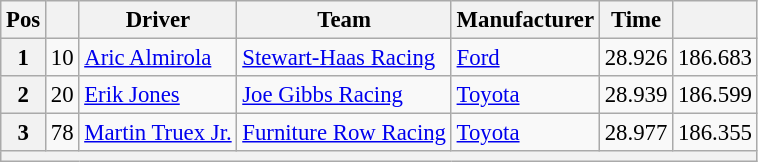<table class="wikitable" style="font-size:95%">
<tr>
<th>Pos</th>
<th></th>
<th>Driver</th>
<th>Team</th>
<th>Manufacturer</th>
<th>Time</th>
<th></th>
</tr>
<tr>
<th>1</th>
<td>10</td>
<td><a href='#'>Aric Almirola</a></td>
<td><a href='#'>Stewart-Haas Racing</a></td>
<td><a href='#'>Ford</a></td>
<td>28.926</td>
<td>186.683</td>
</tr>
<tr>
<th>2</th>
<td>20</td>
<td><a href='#'>Erik Jones</a></td>
<td><a href='#'>Joe Gibbs Racing</a></td>
<td><a href='#'>Toyota</a></td>
<td>28.939</td>
<td>186.599</td>
</tr>
<tr>
<th>3</th>
<td>78</td>
<td><a href='#'>Martin Truex Jr.</a></td>
<td><a href='#'>Furniture Row Racing</a></td>
<td><a href='#'>Toyota</a></td>
<td>28.977</td>
<td>186.355</td>
</tr>
<tr>
<th colspan="7"></th>
</tr>
</table>
